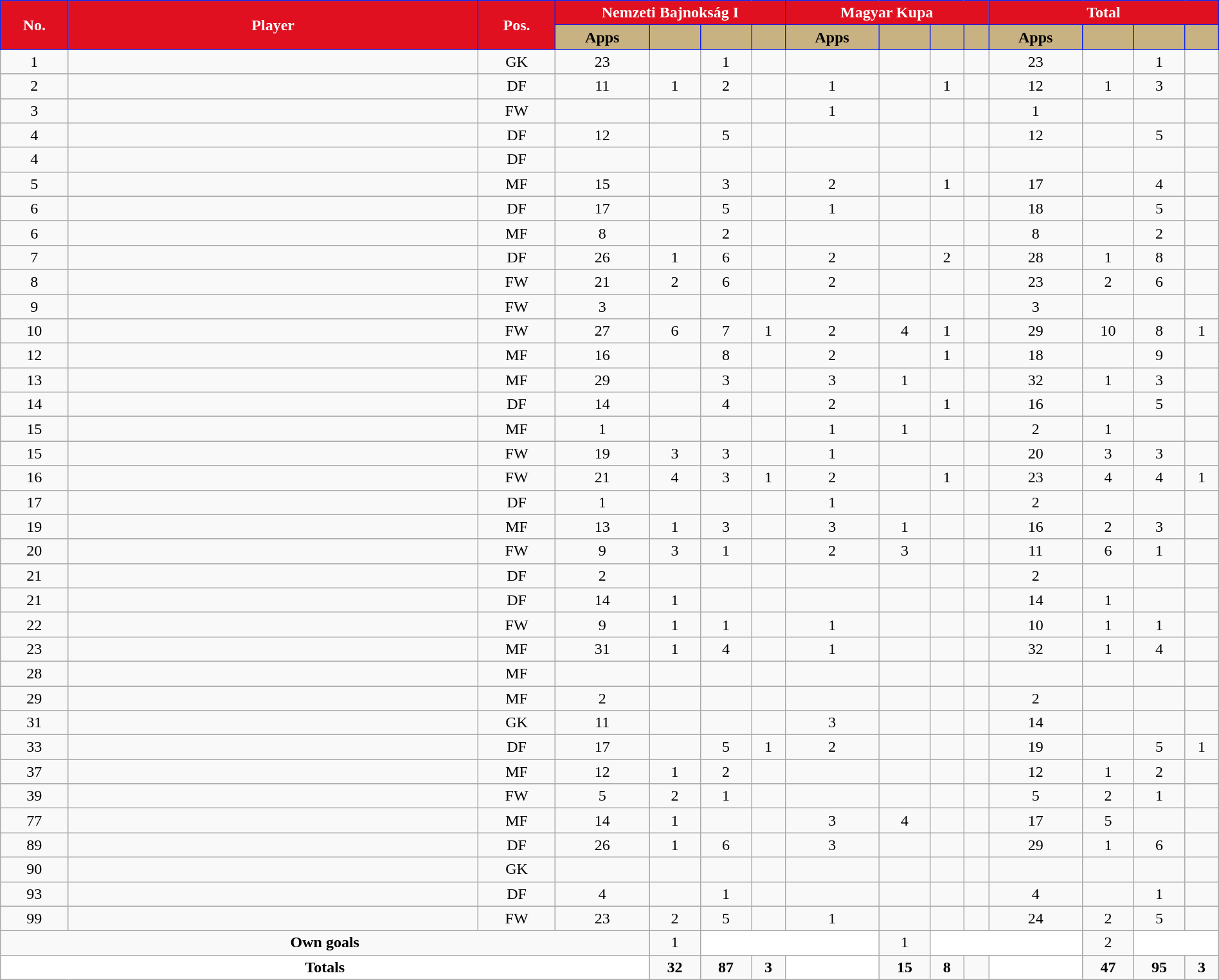<table class="wikitable sortable alternance" style="text-align:center;width:100%">
<tr>
<th rowspan="2" style="background-color:#E01020;color:white;border:1px solid #0E22E9;width:5px">No.</th>
<th rowspan="2" style="background-color:#E01020;color:white;border:1px solid #0E22E9;width:180px">Player</th>
<th rowspan="2" style="background-color:#E01020;color:white;border:1px solid #0E22E9;width:5px">Pos.</th>
<th colspan="4" style="background:#E01020;color:white;border:1px solid #0E22E9">Nemzeti Bajnokság I</th>
<th colspan="4" style="background:#E01020;color:white;border:1px solid #0E22E9">Magyar Kupa</th>
<th colspan="4" style="background:#E01020;color:white;border:1px solid #0E22E9">Total</th>
</tr>
<tr style="text-align:center">
<th width="4" style="background-color:#C8B281;color:black;border:1px solid #0E22E9">Apps</th>
<th width="4" style="background-color:#C8B281;border:1px solid #0E22E9"></th>
<th width="4" style="background-color:#C8B281;border:1px solid #0E22E9"></th>
<th width="4" style="background-color:#C8B281;border:1px solid #0E22E9"></th>
<th width="4" style="background-color:#C8B281;color:black;border:1px solid #0E22E9">Apps</th>
<th width="4" style="background-color:#C8B281;border:1px solid #0E22E9"></th>
<th width="4" style="background-color:#C8B281;border:1px solid #0E22E9"></th>
<th width="4" style="background-color:#C8B281;border:1px solid #0E22E9"></th>
<th width="4" style="background-color:#C8B281;color:black;border:1px solid #0E22E9">Apps</th>
<th width="4" style="background-color:#C8B281;border:1px solid #0E22E9"></th>
<th width="4" style="background-color:#C8B281;border:1px solid #0E22E9"></th>
<th width="4" style="background-color:#C8B281;border:1px solid #0E22E9"></th>
</tr>
<tr>
<td>1</td>
<td> </td>
<td>GK</td>
<td>23</td>
<td></td>
<td>1</td>
<td></td>
<td></td>
<td></td>
<td></td>
<td></td>
<td>23</td>
<td></td>
<td>1</td>
<td></td>
</tr>
<tr>
<td>2</td>
<td> </td>
<td>DF</td>
<td>11</td>
<td>1</td>
<td>2</td>
<td></td>
<td>1</td>
<td></td>
<td>1</td>
<td></td>
<td>12</td>
<td>1</td>
<td>3</td>
<td></td>
</tr>
<tr>
<td>3</td>
<td> </td>
<td>FW</td>
<td></td>
<td></td>
<td></td>
<td></td>
<td>1</td>
<td></td>
<td></td>
<td></td>
<td>1</td>
<td></td>
<td></td>
<td></td>
</tr>
<tr>
<td>4</td>
<td> </td>
<td>DF</td>
<td>12</td>
<td></td>
<td>5</td>
<td></td>
<td></td>
<td></td>
<td></td>
<td></td>
<td>12</td>
<td></td>
<td>5</td>
<td></td>
</tr>
<tr>
<td>4</td>
<td> </td>
<td>DF</td>
<td></td>
<td></td>
<td></td>
<td></td>
<td></td>
<td></td>
<td></td>
<td></td>
<td></td>
<td></td>
<td></td>
<td></td>
</tr>
<tr>
<td>5</td>
<td> </td>
<td>MF</td>
<td>15</td>
<td></td>
<td>3</td>
<td></td>
<td>2</td>
<td></td>
<td>1</td>
<td></td>
<td>17</td>
<td></td>
<td>4</td>
<td></td>
</tr>
<tr>
<td>6</td>
<td> </td>
<td>DF</td>
<td>17</td>
<td></td>
<td>5</td>
<td></td>
<td>1</td>
<td></td>
<td></td>
<td></td>
<td>18</td>
<td></td>
<td>5</td>
<td></td>
</tr>
<tr>
<td>6</td>
<td> </td>
<td>MF</td>
<td>8</td>
<td></td>
<td>2</td>
<td></td>
<td></td>
<td></td>
<td></td>
<td></td>
<td>8</td>
<td></td>
<td>2</td>
<td></td>
</tr>
<tr>
<td>7</td>
<td> </td>
<td>DF</td>
<td>26</td>
<td>1</td>
<td>6</td>
<td></td>
<td>2</td>
<td></td>
<td>2</td>
<td></td>
<td>28</td>
<td>1</td>
<td>8</td>
<td></td>
</tr>
<tr>
<td>8</td>
<td> </td>
<td>FW</td>
<td>21</td>
<td>2</td>
<td>6</td>
<td></td>
<td>2</td>
<td></td>
<td></td>
<td></td>
<td>23</td>
<td>2</td>
<td>6</td>
<td></td>
</tr>
<tr>
<td>9</td>
<td> </td>
<td>FW</td>
<td>3</td>
<td></td>
<td></td>
<td></td>
<td></td>
<td></td>
<td></td>
<td></td>
<td>3</td>
<td></td>
<td></td>
<td></td>
</tr>
<tr>
<td>10</td>
<td> </td>
<td>FW</td>
<td>27</td>
<td>6</td>
<td>7</td>
<td>1</td>
<td>2</td>
<td>4</td>
<td>1</td>
<td></td>
<td>29</td>
<td>10</td>
<td>8</td>
<td>1</td>
</tr>
<tr>
<td>12</td>
<td> </td>
<td>MF</td>
<td>16</td>
<td></td>
<td>8</td>
<td></td>
<td>2</td>
<td></td>
<td>1</td>
<td></td>
<td>18</td>
<td></td>
<td>9</td>
<td></td>
</tr>
<tr>
<td>13</td>
<td> </td>
<td>MF</td>
<td>29</td>
<td></td>
<td>3</td>
<td></td>
<td>3</td>
<td>1</td>
<td></td>
<td></td>
<td>32</td>
<td>1</td>
<td>3</td>
<td></td>
</tr>
<tr>
<td>14</td>
<td> </td>
<td>DF</td>
<td>14</td>
<td></td>
<td>4</td>
<td></td>
<td>2</td>
<td></td>
<td>1</td>
<td></td>
<td>16</td>
<td></td>
<td>5</td>
<td></td>
</tr>
<tr>
<td>15</td>
<td> </td>
<td>MF</td>
<td>1</td>
<td></td>
<td></td>
<td></td>
<td>1</td>
<td>1</td>
<td></td>
<td></td>
<td>2</td>
<td>1</td>
<td></td>
<td></td>
</tr>
<tr>
<td>15</td>
<td> </td>
<td>FW</td>
<td>19</td>
<td>3</td>
<td>3</td>
<td></td>
<td>1</td>
<td></td>
<td></td>
<td></td>
<td>20</td>
<td>3</td>
<td>3</td>
<td></td>
</tr>
<tr>
<td>16</td>
<td> </td>
<td>FW</td>
<td>21</td>
<td>4</td>
<td>3</td>
<td>1</td>
<td>2</td>
<td></td>
<td>1</td>
<td></td>
<td>23</td>
<td>4</td>
<td>4</td>
<td>1</td>
</tr>
<tr>
<td>17</td>
<td> </td>
<td>DF</td>
<td>1</td>
<td></td>
<td></td>
<td></td>
<td>1</td>
<td></td>
<td></td>
<td></td>
<td>2</td>
<td></td>
<td></td>
<td></td>
</tr>
<tr>
<td>19</td>
<td> </td>
<td>MF</td>
<td>13</td>
<td>1</td>
<td>3</td>
<td></td>
<td>3</td>
<td>1</td>
<td></td>
<td></td>
<td>16</td>
<td>2</td>
<td>3</td>
<td></td>
</tr>
<tr>
<td>20</td>
<td> </td>
<td>FW</td>
<td>9</td>
<td>3</td>
<td>1</td>
<td></td>
<td>2</td>
<td>3</td>
<td></td>
<td></td>
<td>11</td>
<td>6</td>
<td>1</td>
<td></td>
</tr>
<tr>
<td>21</td>
<td> </td>
<td>DF</td>
<td>2</td>
<td></td>
<td></td>
<td></td>
<td></td>
<td></td>
<td></td>
<td></td>
<td>2</td>
<td></td>
<td></td>
<td></td>
</tr>
<tr>
<td>21</td>
<td> </td>
<td>DF</td>
<td>14</td>
<td>1</td>
<td></td>
<td></td>
<td></td>
<td></td>
<td></td>
<td></td>
<td>14</td>
<td>1</td>
<td></td>
<td></td>
</tr>
<tr>
<td>22</td>
<td> </td>
<td>FW</td>
<td>9</td>
<td>1</td>
<td>1</td>
<td></td>
<td>1</td>
<td></td>
<td></td>
<td></td>
<td>10</td>
<td>1</td>
<td>1</td>
<td></td>
</tr>
<tr>
<td>23</td>
<td> </td>
<td>MF</td>
<td>31</td>
<td>1</td>
<td>4</td>
<td></td>
<td>1</td>
<td></td>
<td></td>
<td></td>
<td>32</td>
<td>1</td>
<td>4</td>
<td></td>
</tr>
<tr>
<td>28</td>
<td> </td>
<td>MF</td>
<td></td>
<td></td>
<td></td>
<td></td>
<td></td>
<td></td>
<td></td>
<td></td>
<td></td>
<td></td>
<td></td>
<td></td>
</tr>
<tr>
<td>29</td>
<td> </td>
<td>MF</td>
<td>2</td>
<td></td>
<td></td>
<td></td>
<td></td>
<td></td>
<td></td>
<td></td>
<td>2</td>
<td></td>
<td></td>
<td></td>
</tr>
<tr>
<td>31</td>
<td> </td>
<td>GK</td>
<td>11</td>
<td></td>
<td></td>
<td></td>
<td>3</td>
<td></td>
<td></td>
<td></td>
<td>14</td>
<td></td>
<td></td>
<td></td>
</tr>
<tr>
<td>33</td>
<td> </td>
<td>DF</td>
<td>17</td>
<td></td>
<td>5</td>
<td>1</td>
<td>2</td>
<td></td>
<td></td>
<td></td>
<td>19</td>
<td></td>
<td>5</td>
<td>1</td>
</tr>
<tr>
<td>37</td>
<td> </td>
<td>MF</td>
<td>12</td>
<td>1</td>
<td>2</td>
<td></td>
<td></td>
<td></td>
<td></td>
<td></td>
<td>12</td>
<td>1</td>
<td>2</td>
<td></td>
</tr>
<tr>
<td>39</td>
<td> </td>
<td>FW</td>
<td>5</td>
<td>2</td>
<td>1</td>
<td></td>
<td></td>
<td></td>
<td></td>
<td></td>
<td>5</td>
<td>2</td>
<td>1</td>
<td></td>
</tr>
<tr>
<td>77</td>
<td> </td>
<td>MF</td>
<td>14</td>
<td>1</td>
<td></td>
<td></td>
<td>3</td>
<td>4</td>
<td></td>
<td></td>
<td>17</td>
<td>5</td>
<td></td>
<td></td>
</tr>
<tr>
<td>89</td>
<td> </td>
<td>DF</td>
<td>26</td>
<td>1</td>
<td>6</td>
<td></td>
<td>3</td>
<td></td>
<td></td>
<td></td>
<td>29</td>
<td>1</td>
<td>6</td>
<td></td>
</tr>
<tr>
<td>90</td>
<td> </td>
<td>GK</td>
<td></td>
<td></td>
<td></td>
<td></td>
<td></td>
<td></td>
<td></td>
<td></td>
<td></td>
<td></td>
<td></td>
<td></td>
</tr>
<tr>
<td>93</td>
<td> </td>
<td>DF</td>
<td>4</td>
<td></td>
<td>1</td>
<td></td>
<td></td>
<td></td>
<td></td>
<td></td>
<td>4</td>
<td></td>
<td>1</td>
<td></td>
</tr>
<tr>
<td>99</td>
<td> </td>
<td>FW</td>
<td>23</td>
<td>2</td>
<td>5</td>
<td></td>
<td>1</td>
<td></td>
<td></td>
<td></td>
<td>24</td>
<td>2</td>
<td>5</td>
<td></td>
</tr>
<tr>
</tr>
<tr class="sortbottom">
<td colspan="4"><strong>Own goals</strong></td>
<td>1</td>
<td colspan="3" style="background:white;text-align:center"></td>
<td>1</td>
<td colspan="3" style="background:white;text-align:center"></td>
<td>2</td>
<td colspan="2" style="background:white;text-align:center"></td>
</tr>
<tr class="sortbottom">
<td colspan="4" style="background:white;text-align:center"><strong>Totals</strong></td>
<td><strong>32</strong></td>
<td><strong>87</strong></td>
<td><strong>3</strong></td>
<td rowspan="3" style="background:white;text-align:center"></td>
<td><strong>15</strong></td>
<td><strong>8</strong></td>
<td></td>
<td rowspan="3" style="background:white;text-align:center"></td>
<td><strong>47</strong></td>
<td><strong>95</strong></td>
<td><strong>3</strong></td>
</tr>
</table>
